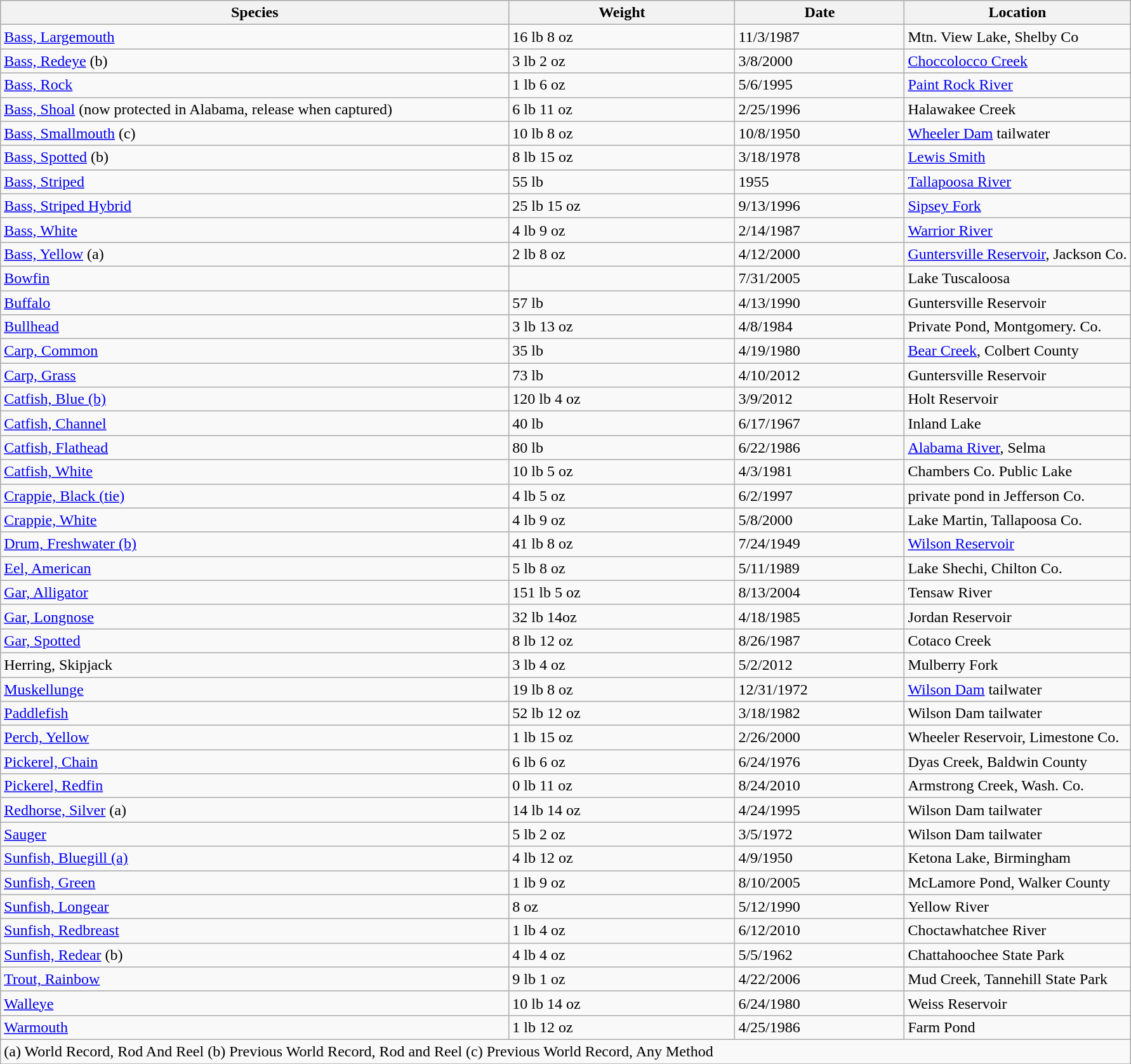<table class="wikitable">
<tr>
<th width=45%>Species</th>
<th width=20%>Weight</th>
<th width=15%>Date</th>
<th width=20%>Location</th>
</tr>
<tr>
<td><a href='#'>Bass, Largemouth</a></td>
<td>16 lb 8 oz</td>
<td>11/3/1987</td>
<td>Mtn. View Lake, Shelby Co</td>
</tr>
<tr>
<td><a href='#'>Bass, Redeye</a> (b)</td>
<td>3 lb 2 oz</td>
<td>3/8/2000</td>
<td><a href='#'>Choccolocco Creek</a></td>
</tr>
<tr>
<td><a href='#'>Bass, Rock</a></td>
<td>1 lb 6 oz</td>
<td>5/6/1995</td>
<td><a href='#'>Paint Rock River</a></td>
</tr>
<tr>
<td><a href='#'>Bass, Shoal</a> (now protected in Alabama, release when captured)</td>
<td>6 lb 11 oz</td>
<td>2/25/1996</td>
<td>Halawakee Creek</td>
</tr>
<tr>
<td><a href='#'>Bass, Smallmouth</a> (c)</td>
<td>10 lb 8 oz</td>
<td>10/8/1950</td>
<td><a href='#'>Wheeler Dam</a> tailwater</td>
</tr>
<tr>
<td><a href='#'>Bass, Spotted</a> (b)</td>
<td>8 lb 15 oz</td>
<td>3/18/1978</td>
<td><a href='#'>Lewis Smith</a></td>
</tr>
<tr>
<td><a href='#'>Bass, Striped</a></td>
<td>55 lb</td>
<td>1955</td>
<td><a href='#'>Tallapoosa River</a></td>
</tr>
<tr>
<td><a href='#'>Bass, Striped Hybrid</a></td>
<td>25 lb 15 oz</td>
<td>9/13/1996</td>
<td><a href='#'>Sipsey Fork</a></td>
</tr>
<tr>
<td><a href='#'>Bass, White</a></td>
<td>4 lb 9 oz</td>
<td>2/14/1987</td>
<td><a href='#'>Warrior River</a></td>
</tr>
<tr>
<td><a href='#'>Bass, Yellow</a> (a)</td>
<td>2 lb 8 oz</td>
<td>4/12/2000</td>
<td><a href='#'>Guntersville Reservoir</a>, Jackson Co.</td>
</tr>
<tr>
<td><a href='#'>Bowfin</a></td>
<td></td>
<td>7/31/2005</td>
<td>Lake Tuscaloosa</td>
</tr>
<tr>
<td><a href='#'>Buffalo</a></td>
<td>57 lb</td>
<td>4/13/1990</td>
<td>Guntersville Reservoir</td>
</tr>
<tr>
<td><a href='#'>Bullhead</a></td>
<td>3 lb 13 oz</td>
<td>4/8/1984</td>
<td>Private Pond, Montgomery. Co.</td>
</tr>
<tr>
<td><a href='#'>Carp, Common</a></td>
<td>35 lb</td>
<td>4/19/1980</td>
<td><a href='#'>Bear Creek</a>, Colbert County</td>
</tr>
<tr>
<td><a href='#'>Carp, Grass</a></td>
<td>73 lb</td>
<td>4/10/2012</td>
<td>Guntersville Reservoir</td>
</tr>
<tr>
<td><a href='#'>Catfish, Blue (b)</a></td>
<td>120 lb 4 oz</td>
<td>3/9/2012</td>
<td>Holt Reservoir</td>
</tr>
<tr>
<td><a href='#'>Catfish, Channel</a></td>
<td>40 lb</td>
<td>6/17/1967</td>
<td>Inland Lake</td>
</tr>
<tr>
<td><a href='#'>Catfish, Flathead</a></td>
<td>80 lb</td>
<td>6/22/1986</td>
<td><a href='#'>Alabama River</a>, Selma</td>
</tr>
<tr>
<td><a href='#'>Catfish, White</a></td>
<td>10 lb 5 oz</td>
<td>4/3/1981</td>
<td>Chambers Co. Public Lake</td>
</tr>
<tr>
<td><a href='#'>Crappie, Black (tie)</a></td>
<td>4 lb 5 oz</td>
<td>6/2/1997</td>
<td>private pond in Jefferson Co.</td>
</tr>
<tr>
<td><a href='#'>Crappie, White</a></td>
<td>4 lb 9 oz</td>
<td>5/8/2000</td>
<td>Lake Martin, Tallapoosa Co.</td>
</tr>
<tr>
<td><a href='#'>Drum, Freshwater (b)</a></td>
<td>41 lb 8 oz</td>
<td>7/24/1949</td>
<td><a href='#'>Wilson Reservoir</a></td>
</tr>
<tr>
<td><a href='#'>Eel, American</a></td>
<td>5 lb 8 oz</td>
<td>5/11/1989</td>
<td>Lake Shechi, Chilton Co.</td>
</tr>
<tr>
<td><a href='#'>Gar, Alligator</a></td>
<td>151 lb 5 oz</td>
<td>8/13/2004</td>
<td>Tensaw River</td>
</tr>
<tr>
<td><a href='#'>Gar, Longnose</a></td>
<td>32 lb 14oz</td>
<td>4/18/1985</td>
<td>Jordan Reservoir</td>
</tr>
<tr>
<td><a href='#'>Gar, Spotted</a></td>
<td>8 lb 12 oz</td>
<td>8/26/1987</td>
<td>Cotaco Creek</td>
</tr>
<tr>
<td>Herring, Skipjack</td>
<td>3 lb 4 oz</td>
<td>5/2/2012</td>
<td>Mulberry Fork</td>
</tr>
<tr>
<td><a href='#'>Muskellunge</a></td>
<td>19 lb 8 oz</td>
<td>12/31/1972</td>
<td><a href='#'>Wilson Dam</a> tailwater</td>
</tr>
<tr>
<td><a href='#'>Paddlefish</a></td>
<td>52 lb 12 oz</td>
<td>3/18/1982</td>
<td>Wilson Dam tailwater</td>
</tr>
<tr>
<td><a href='#'>Perch, Yellow</a></td>
<td>1 lb 15 oz</td>
<td>2/26/2000</td>
<td>Wheeler Reservoir, Limestone Co.</td>
</tr>
<tr>
<td><a href='#'>Pickerel, Chain</a></td>
<td>6 lb 6 oz</td>
<td>6/24/1976</td>
<td>Dyas Creek, Baldwin County</td>
</tr>
<tr>
<td><a href='#'>Pickerel, Redfin</a></td>
<td>0 lb 11 oz</td>
<td>8/24/2010</td>
<td>Armstrong Creek, Wash. Co.</td>
</tr>
<tr>
<td><a href='#'>Redhorse, Silver</a> (a)</td>
<td>14 lb 14 oz</td>
<td>4/24/1995</td>
<td>Wilson Dam tailwater</td>
</tr>
<tr>
<td><a href='#'>Sauger</a></td>
<td>5 lb 2 oz</td>
<td>3/5/1972</td>
<td>Wilson Dam tailwater</td>
</tr>
<tr>
<td><a href='#'>Sunfish, Bluegill (a)</a></td>
<td>4 lb 12 oz</td>
<td>4/9/1950</td>
<td>Ketona Lake, Birmingham</td>
</tr>
<tr>
<td><a href='#'>Sunfish, Green</a></td>
<td>1 lb 9 oz</td>
<td>8/10/2005</td>
<td>McLamore Pond, Walker County</td>
</tr>
<tr>
<td><a href='#'>Sunfish, Longear</a></td>
<td>8 oz</td>
<td>5/12/1990</td>
<td>Yellow River</td>
</tr>
<tr>
<td><a href='#'>Sunfish, Redbreast</a></td>
<td>1 lb 4 oz</td>
<td>6/12/2010</td>
<td>Choctawhatchee River</td>
</tr>
<tr>
<td><a href='#'>Sunfish, Redear</a> (b)</td>
<td>4 lb 4 oz</td>
<td>5/5/1962</td>
<td>Chattahoochee State Park</td>
</tr>
<tr>
<td><a href='#'>Trout, Rainbow</a></td>
<td>9 lb 1 oz</td>
<td>4/22/2006</td>
<td>Mud Creek, Tannehill State Park</td>
</tr>
<tr>
<td><a href='#'>Walleye</a></td>
<td>10 lb 14 oz</td>
<td>6/24/1980</td>
<td>Weiss Reservoir</td>
</tr>
<tr>
<td><a href='#'>Warmouth</a></td>
<td>1 lb 12 oz</td>
<td>4/25/1986</td>
<td>Farm Pond</td>
</tr>
<tr>
<td Colspan="4">(a) World Record, Rod And Reel (b) Previous World Record, Rod and Reel (c) Previous World Record, Any Method</td>
</tr>
<tr>
</tr>
</table>
